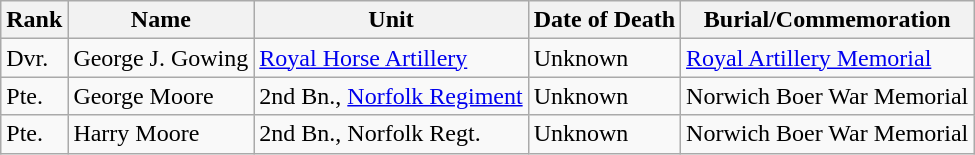<table class="wikitable">
<tr>
<th>Rank</th>
<th>Name</th>
<th>Unit</th>
<th>Date of Death</th>
<th>Burial/Commemoration</th>
</tr>
<tr>
<td>Dvr.</td>
<td>George J. Gowing</td>
<td><a href='#'>Royal Horse Artillery</a></td>
<td>Unknown</td>
<td><a href='#'>Royal Artillery Memorial</a></td>
</tr>
<tr>
<td>Pte.</td>
<td>George Moore</td>
<td>2nd Bn., <a href='#'>Norfolk Regiment</a></td>
<td>Unknown</td>
<td>Norwich Boer War Memorial</td>
</tr>
<tr>
<td>Pte.</td>
<td>Harry Moore</td>
<td>2nd Bn., Norfolk Regt.</td>
<td>Unknown</td>
<td>Norwich Boer War Memorial</td>
</tr>
</table>
